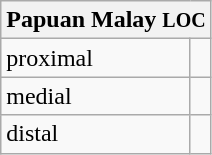<table class="wikitable">
<tr>
<th colspan="2">Papuan Malay <small>LOC</small></th>
</tr>
<tr>
<td>proximal</td>
<td></td>
</tr>
<tr>
<td>medial</td>
<td></td>
</tr>
<tr>
<td>distal</td>
<td></td>
</tr>
</table>
